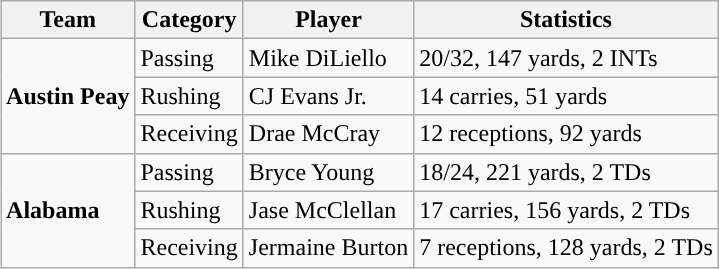<table class="wikitable" style="float: right;">
<tr>
<th>Team</th>
<th>Category</th>
<th>Player</th>
<th>Statistics</th>
</tr>
<tr>
<td rowspan=3><strong>Austin Peay</strong></td>
<td>Passing</td>
<td>Mike DiLiello</td>
<td>20/32, 147 yards, 2 INTs</td>
</tr>
<tr>
<td>Rushing</td>
<td>CJ Evans Jr.</td>
<td>14 carries, 51 yards</td>
</tr>
<tr>
<td>Receiving</td>
<td>Drae McCray</td>
<td>12 receptions, 92 yards</td>
</tr>
<tr>
<td rowspan=3><strong>Alabama</strong></td>
<td>Passing</td>
<td>Bryce Young</td>
<td>18/24, 221 yards, 2 TDs</td>
</tr>
<tr>
<td>Rushing</td>
<td>Jase McClellan</td>
<td>17 carries, 156 yards, 2 TDs</td>
</tr>
<tr>
<td>Receiving</td>
<td>Jermaine Burton</td>
<td>7 receptions, 128 yards, 2 TDs</td>
</tr>
</table>
